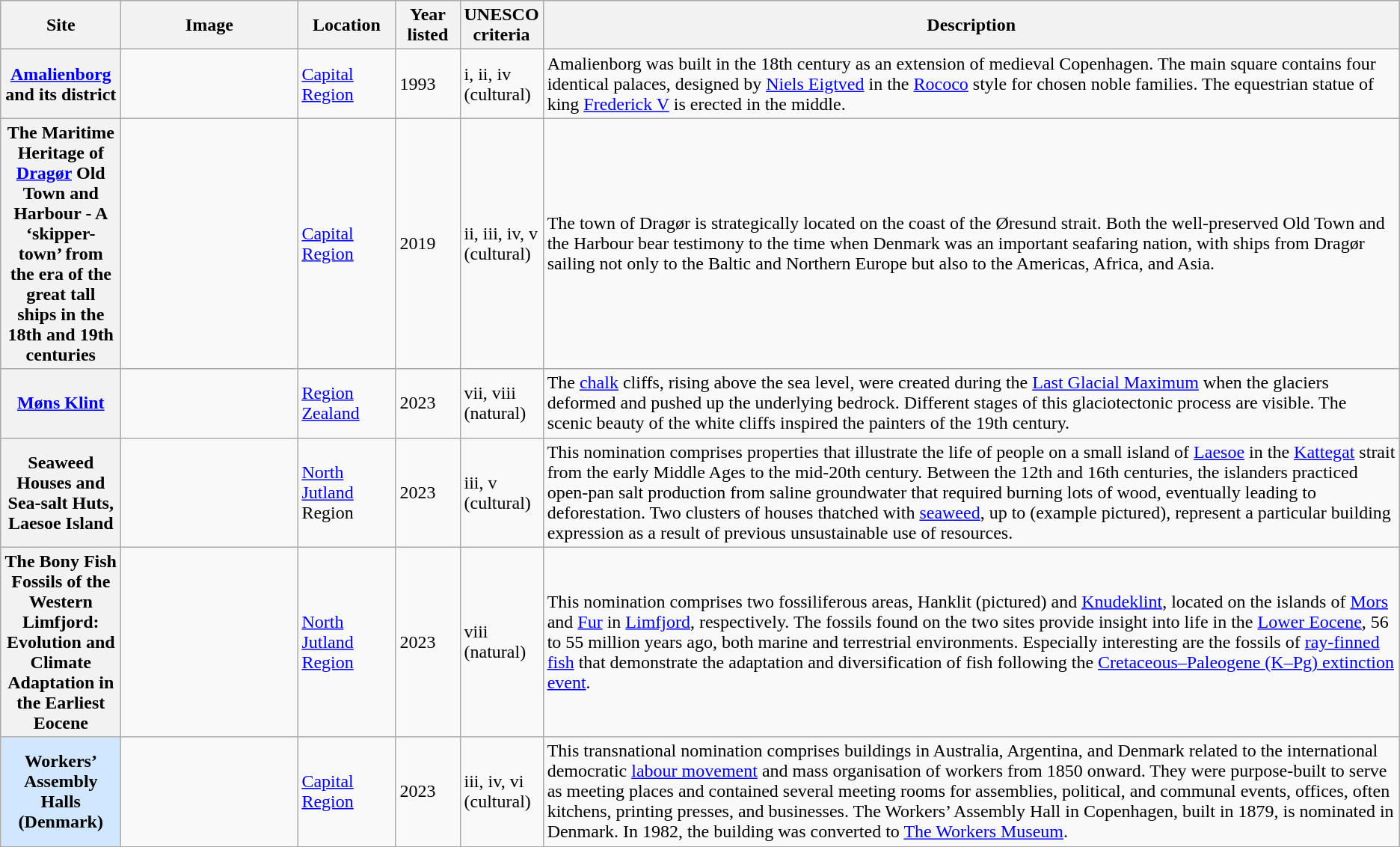<table class="wikitable sortable plainrowheaders">
<tr>
<th style="width:100px;" scope="col">Site</th>
<th class="unsortable"  style="width:150px;" scope="col">Image</th>
<th style="width:80px;" scope="col">Location</th>
<th style="width:50px;" scope="col">Year listed</th>
<th style="width:60px;" scope="col">UNESCO criteria</th>
<th scope="col" class="unsortable">Description</th>
</tr>
<tr>
<th scope="row"><a href='#'>Amalienborg</a> and its district</th>
<td></td>
<td><a href='#'>Capital Region</a></td>
<td>1993</td>
<td>i, ii, iv (cultural)</td>
<td>Amalienborg was built in the 18th century as an extension of medieval Copenhagen. The main square contains four identical palaces, designed by <a href='#'>Niels Eigtved</a> in the <a href='#'>Rococo</a> style for chosen noble families. The equestrian statue of king <a href='#'>Frederick V</a> is erected in the middle.</td>
</tr>
<tr>
<th scope="row">The Maritime Heritage of <a href='#'>Dragør</a> Old Town and Harbour - A ‘skipper-town’ from the era of the great tall ships in the 18th and 19th centuries</th>
<td></td>
<td><a href='#'>Capital Region</a></td>
<td>2019</td>
<td>ii, iii, iv, v (cultural)</td>
<td>The town of Dragør is strategically located on the coast of the Øresund strait. Both the well-preserved Old Town and the Harbour bear testimony to the time when Denmark was an important seafaring nation, with ships from Dragør sailing not only to the Baltic and Northern Europe but also to the Americas, Africa, and Asia.</td>
</tr>
<tr>
<th scope="row"><a href='#'>Møns Klint</a></th>
<td></td>
<td><a href='#'>Region Zealand</a></td>
<td>2023</td>
<td>vii, viii (natural)</td>
<td>The <a href='#'>chalk</a> cliffs, rising  above the sea level, were created during the <a href='#'>Last Glacial Maximum</a> when the glaciers deformed and pushed up the underlying bedrock. Different stages of this glaciotectonic process are visible. The scenic beauty of the white cliffs inspired the painters of the 19th century.</td>
</tr>
<tr>
<th scope="row">Seaweed Houses and Sea-salt Huts, Laesoe Island</th>
<td></td>
<td><a href='#'>North Jutland</a> Region</td>
<td>2023</td>
<td>iii, v (cultural)</td>
<td>This nomination comprises properties that illustrate the life of people on a small island of <a href='#'>Laesoe</a> in the <a href='#'>Kattegat</a> strait from the early Middle Ages to the mid-20th century.  Between the 12th and 16th centuries, the islanders practiced open-pan salt production from saline groundwater that required burning lots of wood, eventually leading to deforestation. Two clusters of houses thatched with <a href='#'>seaweed</a>, up to  (example pictured), represent a particular building expression as a result of previous unsustainable use of resources.</td>
</tr>
<tr>
<th scope="row">The Bony Fish Fossils of the Western Limfjord: Evolution and Climate Adaptation in the Earliest Eocene</th>
<td></td>
<td><a href='#'>North Jutland Region</a></td>
<td>2023</td>
<td>viii (natural)</td>
<td>This nomination comprises two fossiliferous areas, Hanklit (pictured) and <a href='#'>Knudeklint</a>, located on the islands of <a href='#'>Mors</a> and <a href='#'>Fur</a> in <a href='#'>Limfjord</a>, respectively. The fossils found on the two sites provide insight into life in the <a href='#'>Lower Eocene</a>, 56 to 55 million years ago, both marine and terrestrial environments. Especially interesting are the fossils of <a href='#'>ray-finned fish</a> that demonstrate the adaptation and diversification of fish following the <a href='#'>Cretaceous–Paleogene (K–Pg) extinction event</a>.</td>
</tr>
<tr>
<th scope="row" style="background:#D0E7FF;">Workers’ Assembly Halls (Denmark)</th>
<td></td>
<td><a href='#'>Capital Region</a></td>
<td>2023</td>
<td>iii, iv, vi (cultural)</td>
<td>This transnational nomination comprises buildings in Australia, Argentina, and Denmark related to the international democratic <a href='#'>labour movement</a> and mass organisation of workers from 1850 onward. They were purpose-built to serve as meeting places and contained several meeting rooms for assemblies, political, and communal events, offices, often kitchens, printing presses, and businesses. The Workers’ Assembly Hall in Copenhagen, built in 1879, is nominated in Denmark. In 1982, the building was converted to <a href='#'>The Workers Museum</a>.</td>
</tr>
<tr>
</tr>
</table>
